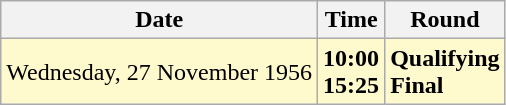<table class="wikitable">
<tr>
<th>Date</th>
<th>Time</th>
<th>Round</th>
</tr>
<tr style=background:lemonchiffon>
<td>Wednesday, 27 November 1956</td>
<td><strong>10:00</strong><br><strong>15:25</strong></td>
<td><strong>Qualifying</strong><br><strong>Final</strong></td>
</tr>
</table>
